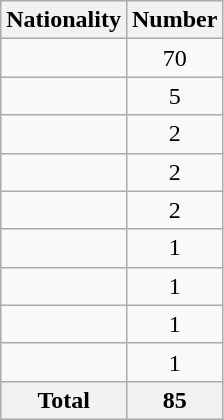<table class="wikitable sortable">
<tr>
<th>Nationality</th>
<th>Number</th>
</tr>
<tr>
<td></td>
<td align=center>70</td>
</tr>
<tr>
<td></td>
<td align=center>5</td>
</tr>
<tr>
<td></td>
<td align=center>2</td>
</tr>
<tr>
<td></td>
<td align=center>2</td>
</tr>
<tr>
<td></td>
<td align=center>2</td>
</tr>
<tr>
<td></td>
<td align=center>1</td>
</tr>
<tr>
<td></td>
<td align=center>1</td>
</tr>
<tr>
<td></td>
<td align=center>1</td>
</tr>
<tr>
<td></td>
<td align=center>1</td>
</tr>
<tr>
<th>Total</th>
<th>85</th>
</tr>
</table>
